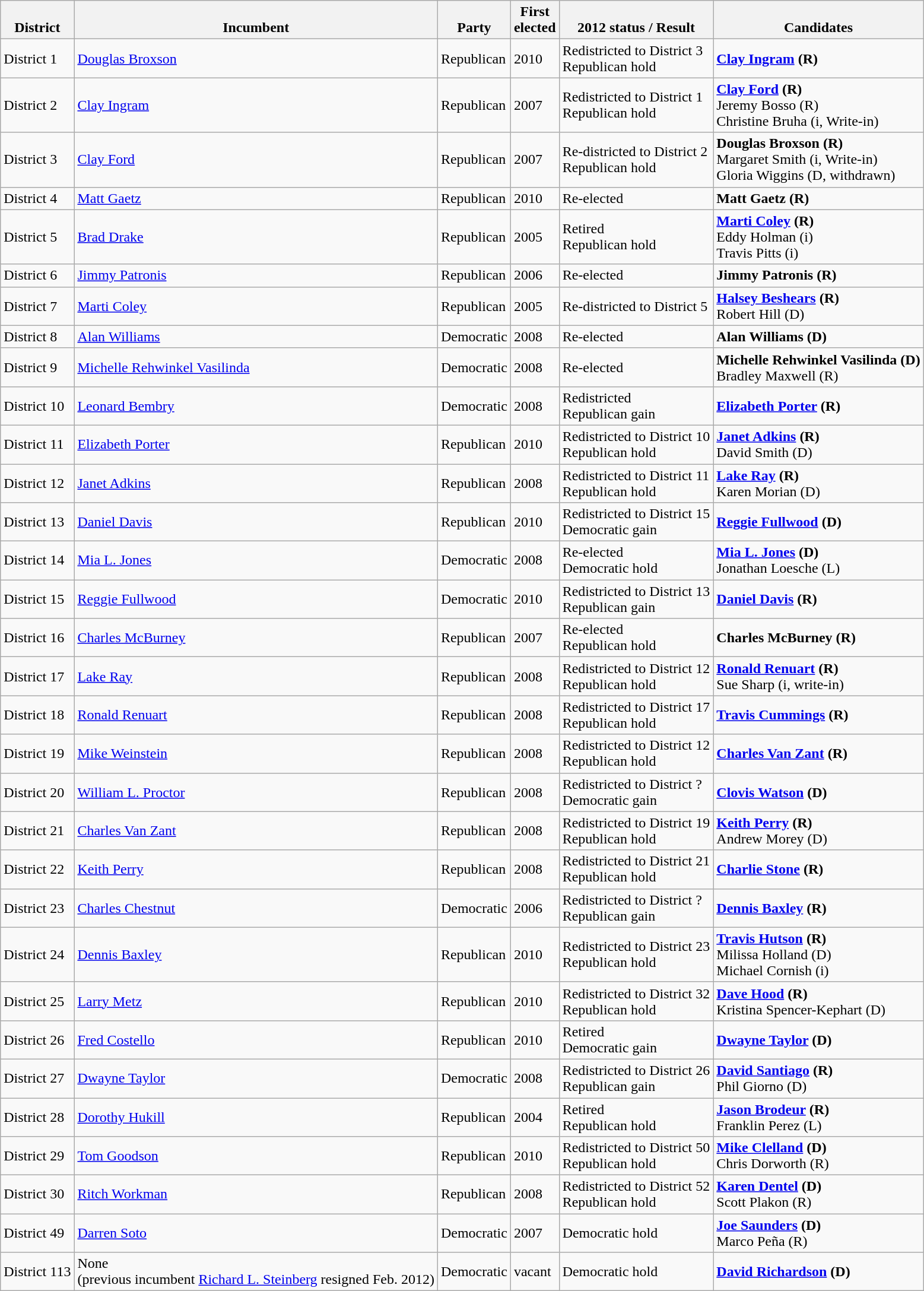<table class=wikitable>
<tr valign=bottom>
<th>District</th>
<th>Incumbent</th>
<th>Party</th>
<th>First<br>elected</th>
<th>2012 status / Result</th>
<th>Candidates</th>
</tr>
<tr>
<td>District 1</td>
<td><a href='#'>Douglas Broxson</a></td>
<td>Republican</td>
<td>2010</td>
<td>Redistricted to District 3<br>Republican hold</td>
<td><strong><a href='#'>Clay Ingram</a> (R)</strong></td>
</tr>
<tr>
<td>District 2</td>
<td><a href='#'>Clay Ingram</a></td>
<td>Republican</td>
<td>2007</td>
<td>Redistricted to District 1<br>Republican hold</td>
<td><strong><a href='#'>Clay Ford</a> (R)</strong><br>Jeremy Bosso (R)<br>Christine Bruha (i, Write-in)</td>
</tr>
<tr>
<td>District 3</td>
<td><a href='#'>Clay Ford</a></td>
<td>Republican</td>
<td>2007</td>
<td>Re-districted to District 2<br>Republican hold</td>
<td><strong>Douglas Broxson (R)</strong><br>Margaret Smith (i, Write-in)<br>Gloria Wiggins (D, withdrawn)</td>
</tr>
<tr>
<td>District 4</td>
<td><a href='#'>Matt Gaetz</a></td>
<td>Republican</td>
<td>2010</td>
<td>Re-elected</td>
<td><strong>Matt Gaetz (R)</strong></td>
</tr>
<tr>
<td>District 5</td>
<td><a href='#'>Brad Drake</a></td>
<td>Republican</td>
<td>2005</td>
<td>Retired<br>Republican hold</td>
<td><strong><a href='#'>Marti Coley</a> (R)</strong><br>Eddy Holman (i)<br> Travis Pitts (i)</td>
</tr>
<tr>
<td>District 6</td>
<td><a href='#'>Jimmy Patronis</a></td>
<td>Republican</td>
<td>2006</td>
<td>Re-elected</td>
<td><strong>Jimmy Patronis (R)</strong></td>
</tr>
<tr>
<td>District 7</td>
<td><a href='#'>Marti Coley</a></td>
<td>Republican</td>
<td>2005</td>
<td>Re-districted to District 5</td>
<td><strong><a href='#'>Halsey Beshears</a> (R)</strong><br>Robert Hill (D)</td>
</tr>
<tr>
<td>District 8</td>
<td><a href='#'>Alan Williams</a></td>
<td>Democratic</td>
<td>2008</td>
<td>Re-elected</td>
<td><strong>Alan Williams (D)</strong></td>
</tr>
<tr>
<td>District 9</td>
<td><a href='#'>Michelle Rehwinkel Vasilinda</a></td>
<td>Democratic</td>
<td>2008</td>
<td>Re-elected</td>
<td><strong>Michelle Rehwinkel Vasilinda (D)</strong><br>Bradley Maxwell (R)</td>
</tr>
<tr>
<td>District 10</td>
<td><a href='#'>Leonard Bembry</a></td>
<td>Democratic</td>
<td>2008</td>
<td>Redistricted<br>Republican gain</td>
<td><strong><a href='#'>Elizabeth Porter</a> (R)</strong></td>
</tr>
<tr>
<td>District 11</td>
<td><a href='#'>Elizabeth Porter</a></td>
<td>Republican</td>
<td>2010</td>
<td>Redistricted to District 10<br>Republican hold</td>
<td><strong><a href='#'>Janet Adkins</a> (R)</strong><br>David Smith (D)</td>
</tr>
<tr>
<td>District 12</td>
<td><a href='#'>Janet Adkins</a></td>
<td>Republican</td>
<td>2008</td>
<td>Redistricted to District 11<br>Republican hold</td>
<td><strong><a href='#'>Lake Ray</a> (R)</strong><br>Karen Morian (D)</td>
</tr>
<tr>
<td>District 13</td>
<td><a href='#'>Daniel Davis</a></td>
<td>Republican</td>
<td>2010</td>
<td>Redistricted to District 15<br>Democratic gain</td>
<td><strong><a href='#'>Reggie Fullwood</a> (D)</strong></td>
</tr>
<tr>
<td>District 14</td>
<td><a href='#'>Mia L. Jones</a></td>
<td>Democratic</td>
<td>2008</td>
<td>Re-elected<br>Democratic hold</td>
<td><strong><a href='#'>Mia L. Jones</a> (D)</strong><br>Jonathan Loesche (L)</td>
</tr>
<tr>
<td>District 15</td>
<td><a href='#'>Reggie Fullwood</a></td>
<td>Democratic</td>
<td>2010</td>
<td>Redistricted to District 13<br>Republican gain</td>
<td><strong><a href='#'>Daniel Davis</a> (R)</strong></td>
</tr>
<tr>
<td>District 16</td>
<td><a href='#'>Charles McBurney</a></td>
<td>Republican</td>
<td>2007</td>
<td>Re-elected<br>Republican hold</td>
<td><strong>Charles McBurney (R)</strong></td>
</tr>
<tr>
<td>District 17</td>
<td><a href='#'>Lake Ray</a></td>
<td>Republican</td>
<td>2008</td>
<td>Redistricted to District 12<br>Republican hold</td>
<td><strong><a href='#'>Ronald Renuart</a> (R)</strong><br>Sue Sharp (i, write-in)</td>
</tr>
<tr>
<td>District 18</td>
<td><a href='#'>Ronald Renuart</a></td>
<td>Republican</td>
<td>2008</td>
<td>Redistricted to District 17<br>Republican hold</td>
<td><strong><a href='#'>Travis Cummings</a> (R)</strong></td>
</tr>
<tr>
<td>District 19</td>
<td><a href='#'>Mike Weinstein</a></td>
<td>Republican</td>
<td>2008</td>
<td>Redistricted to District 12<br>Republican hold</td>
<td><strong><a href='#'>Charles Van Zant</a> (R)</strong></td>
</tr>
<tr>
<td>District 20</td>
<td><a href='#'>William L. Proctor</a></td>
<td>Republican</td>
<td>2008</td>
<td>Redistricted to District ?<br>Democratic gain</td>
<td><strong><a href='#'>Clovis Watson</a> (D)</strong></td>
</tr>
<tr>
<td>District 21</td>
<td><a href='#'>Charles Van Zant</a></td>
<td>Republican</td>
<td>2008</td>
<td>Redistricted to District 19<br>Republican hold</td>
<td><strong><a href='#'>Keith Perry</a> (R)</strong><br>Andrew Morey (D)</td>
</tr>
<tr>
<td>District 22</td>
<td><a href='#'>Keith Perry</a></td>
<td>Republican</td>
<td>2008</td>
<td>Redistricted to District 21<br>Republican hold</td>
<td><strong><a href='#'>Charlie Stone</a> (R)</strong></td>
</tr>
<tr>
<td>District 23</td>
<td><a href='#'>Charles Chestnut</a></td>
<td>Democratic</td>
<td>2006</td>
<td>Redistricted to District ?<br>Republican gain</td>
<td><strong><a href='#'>Dennis Baxley</a> (R)</strong></td>
</tr>
<tr>
<td>District 24</td>
<td><a href='#'>Dennis Baxley</a></td>
<td>Republican</td>
<td>2010</td>
<td>Redistricted to District 23<br>Republican hold</td>
<td><strong><a href='#'>Travis Hutson</a> (R)</strong><br>Milissa Holland (D)<br>Michael Cornish (i)</td>
</tr>
<tr>
<td>District 25</td>
<td><a href='#'>Larry Metz</a></td>
<td>Republican</td>
<td>2010</td>
<td>Redistricted to District 32<br>Republican hold</td>
<td><strong><a href='#'>Dave Hood</a> (R)</strong><br>Kristina Spencer-Kephart (D)</td>
</tr>
<tr>
<td>District 26</td>
<td><a href='#'>Fred Costello</a></td>
<td>Republican</td>
<td>2010</td>
<td>Retired<br>Democratic gain</td>
<td><strong><a href='#'>Dwayne Taylor</a> (D)</strong></td>
</tr>
<tr>
<td>District 27</td>
<td><a href='#'>Dwayne Taylor</a></td>
<td>Democratic</td>
<td>2008</td>
<td>Redistricted to District 26<br>Republican gain</td>
<td><strong><a href='#'>David Santiago</a> (R)</strong><br>Phil Giorno (D)</td>
</tr>
<tr>
<td>District 28</td>
<td><a href='#'>Dorothy Hukill</a></td>
<td>Republican</td>
<td>2004</td>
<td>Retired<br>Republican hold</td>
<td><strong><a href='#'>Jason Brodeur</a> (R)</strong><br>Franklin Perez (L)</td>
</tr>
<tr>
<td>District 29</td>
<td><a href='#'>Tom Goodson</a></td>
<td>Republican</td>
<td>2010</td>
<td>Redistricted to District 50<br>Republican hold</td>
<td><strong><a href='#'>Mike Clelland</a> (D)</strong><br>Chris Dorworth (R)</td>
</tr>
<tr>
<td>District 30</td>
<td><a href='#'>Ritch Workman</a></td>
<td>Republican</td>
<td>2008</td>
<td>Redistricted to District 52<br>Republican hold</td>
<td><strong><a href='#'>Karen Dentel</a> (D)</strong><br>Scott Plakon (R)</td>
</tr>
<tr>
<td>District 49</td>
<td><a href='#'>Darren Soto</a></td>
<td>Democratic</td>
<td>2007</td>
<td>Democratic hold</td>
<td><strong><a href='#'>Joe Saunders</a> (D)</strong><br> Marco Peña (R)</td>
</tr>
<tr>
<td>District 113</td>
<td>None <br>(previous incumbent <a href='#'>Richard L. Steinberg</a> resigned Feb. 2012)</td>
<td>Democratic</td>
<td>vacant</td>
<td>Democratic hold</td>
<td><strong><a href='#'>David Richardson</a> (D)</strong></td>
</tr>
</table>
